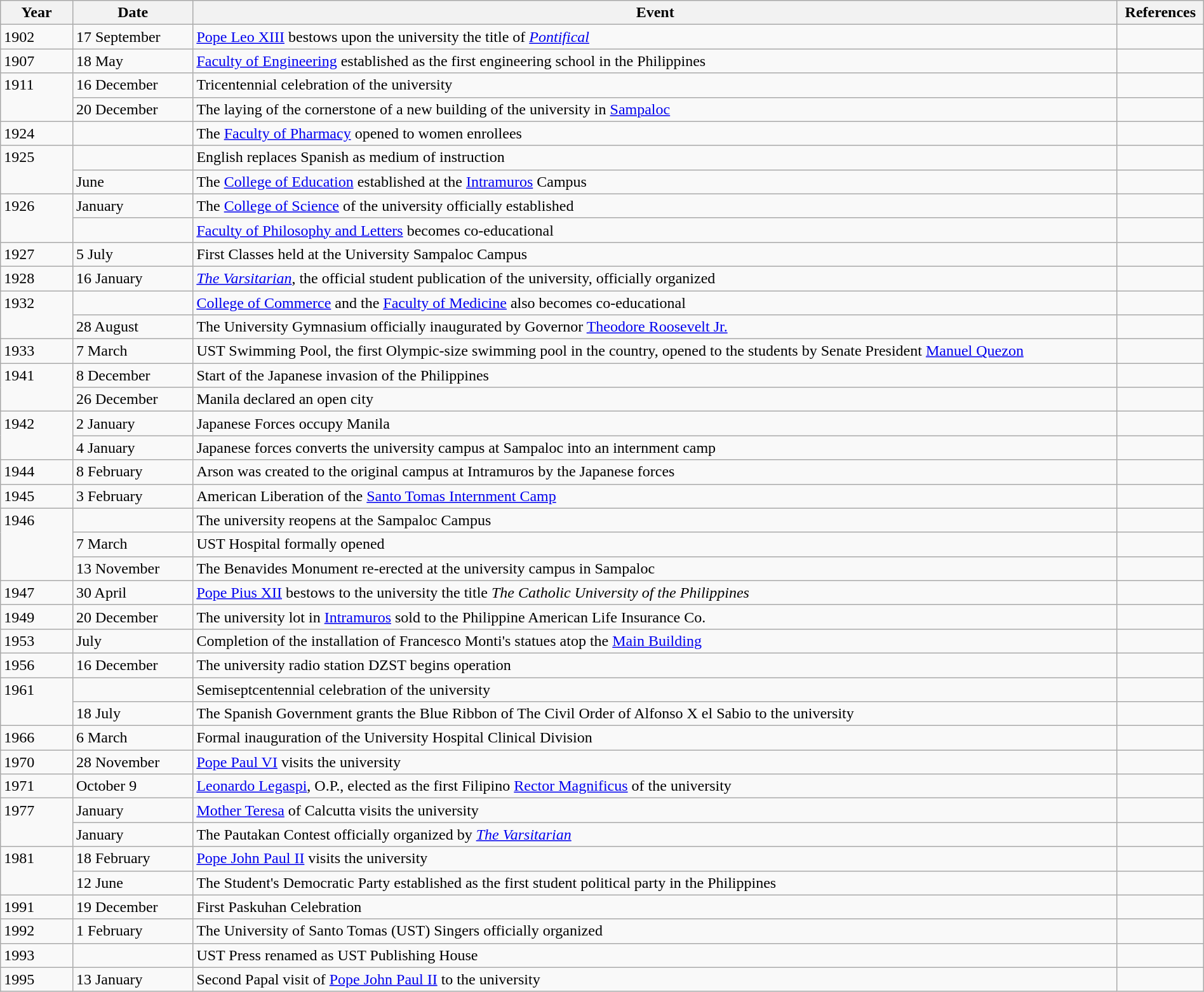<table class="wikitable" width="100%">
<tr>
<th style="width:6%">Year</th>
<th style="width:10%">Date</th>
<th>Event</th>
<th>References</th>
</tr>
<tr>
<td>1902</td>
<td>17 September</td>
<td><a href='#'>Pope Leo XIII</a> bestows upon the university the title of <a href='#'><em>Pontifical</em></a></td>
<td></td>
</tr>
<tr>
<td>1907</td>
<td>18 May</td>
<td><a href='#'>Faculty of Engineering</a> established as the first engineering school in the Philippines</td>
<td></td>
</tr>
<tr>
<td rowspan="2" valign="top">1911</td>
<td>16 December</td>
<td>Tricentennial celebration of the university</td>
<td></td>
</tr>
<tr>
<td>20 December</td>
<td>The laying of the cornerstone of a new building of the university in <a href='#'>Sampaloc</a></td>
<td></td>
</tr>
<tr>
<td>1924</td>
<td></td>
<td>The <a href='#'>Faculty of Pharmacy</a> opened to women enrollees</td>
<td></td>
</tr>
<tr>
<td rowspan="2" valign="top">1925</td>
<td></td>
<td>English replaces Spanish as medium of instruction</td>
<td></td>
</tr>
<tr>
<td>June</td>
<td>The <a href='#'>College of Education</a> established at the <a href='#'>Intramuros</a> Campus</td>
<td></td>
</tr>
<tr>
<td rowspan="2" valign="top">1926</td>
<td>January</td>
<td>The <a href='#'>College of Science</a> of the university officially established</td>
<td></td>
</tr>
<tr>
<td></td>
<td><a href='#'>Faculty of Philosophy and Letters</a> becomes co-educational</td>
<td></td>
</tr>
<tr>
<td>1927</td>
<td>5 July</td>
<td>First Classes held at the University Sampaloc Campus</td>
<td></td>
</tr>
<tr>
<td>1928</td>
<td>16 January</td>
<td><em><a href='#'>The Varsitarian</a></em>, the official student publication of the university, officially organized</td>
<td></td>
</tr>
<tr>
<td rowspan="2" valign="top">1932</td>
<td></td>
<td><a href='#'>College of Commerce</a> and the <a href='#'>Faculty of Medicine</a> also becomes co-educational</td>
<td></td>
</tr>
<tr>
<td>28 August</td>
<td>The University Gymnasium officially inaugurated by Governor <a href='#'>Theodore Roosevelt Jr.</a></td>
<td></td>
</tr>
<tr>
<td>1933</td>
<td>7 March</td>
<td>UST Swimming Pool, the first Olympic-size swimming pool in the country, opened to the students by Senate President <a href='#'>Manuel Quezon</a></td>
<td></td>
</tr>
<tr>
<td rowspan="2" valign="top">1941</td>
<td>8 December</td>
<td>Start of the Japanese invasion of the Philippines</td>
<td></td>
</tr>
<tr>
<td>26 December</td>
<td>Manila declared an open city</td>
<td></td>
</tr>
<tr>
<td rowspan="2" valign="top">1942</td>
<td>2 January</td>
<td>Japanese Forces occupy Manila</td>
<td></td>
</tr>
<tr>
<td>4 January</td>
<td>Japanese forces converts the university campus at Sampaloc into an internment camp</td>
<td></td>
</tr>
<tr>
<td>1944</td>
<td>8 February</td>
<td>Arson was created to the original campus at Intramuros by the Japanese forces</td>
<td></td>
</tr>
<tr>
<td>1945</td>
<td>3 February</td>
<td>American Liberation of the <a href='#'>Santo Tomas Internment Camp</a></td>
<td></td>
</tr>
<tr>
<td rowspan="3" valign="top">1946</td>
<td></td>
<td>The university reopens at the Sampaloc Campus</td>
<td></td>
</tr>
<tr>
<td>7 March</td>
<td>UST Hospital formally opened</td>
<td></td>
</tr>
<tr>
<td>13 November</td>
<td>The Benavides Monument re-erected at the university campus in Sampaloc</td>
<td></td>
</tr>
<tr>
<td>1947</td>
<td>30 April</td>
<td><a href='#'>Pope Pius XII</a> bestows to the university the title <em>The Catholic University of the Philippines</em></td>
<td></td>
</tr>
<tr>
<td>1949</td>
<td>20 December</td>
<td>The university lot in <a href='#'>Intramuros</a> sold to the Philippine American Life Insurance Co.</td>
<td></td>
</tr>
<tr>
<td>1953</td>
<td>July</td>
<td>Completion of the installation of Francesco Monti's statues atop the <a href='#'>Main Building</a></td>
<td></td>
</tr>
<tr>
<td>1956</td>
<td>16 December</td>
<td>The university radio station DZST begins operation</td>
<td></td>
</tr>
<tr>
<td rowspan="2" valign="top">1961</td>
<td></td>
<td>Semiseptcentennial celebration of the university</td>
<td></td>
</tr>
<tr>
<td>18 July</td>
<td>The Spanish Government grants the Blue Ribbon of The Civil Order of Alfonso X el Sabio to the university</td>
<td></td>
</tr>
<tr>
<td>1966</td>
<td>6 March</td>
<td>Formal inauguration of the University Hospital Clinical Division</td>
<td></td>
</tr>
<tr>
<td>1970</td>
<td>28 November</td>
<td><a href='#'>Pope Paul VI</a> visits the university</td>
<td></td>
</tr>
<tr>
<td>1971</td>
<td>October 9</td>
<td><a href='#'>Leonardo Legaspi</a>, O.P., elected as the first Filipino <a href='#'>Rector Magnificus</a> of the university</td>
<td></td>
</tr>
<tr>
<td rowspan="2" valign="top">1977</td>
<td>January</td>
<td><a href='#'>Mother Teresa</a> of Calcutta visits the university</td>
<td></td>
</tr>
<tr>
<td>January</td>
<td>The Pautakan Contest officially organized by <em><a href='#'>The Varsitarian</a></em></td>
<td></td>
</tr>
<tr>
<td rowspan="2" valign="top">1981</td>
<td>18 February</td>
<td><a href='#'>Pope John Paul II</a> visits the university</td>
<td></td>
</tr>
<tr>
<td>12 June</td>
<td>The Student's Democratic Party established as the first student political party in the Philippines</td>
<td></td>
</tr>
<tr>
<td>1991</td>
<td>19 December</td>
<td>First Paskuhan Celebration</td>
<td></td>
</tr>
<tr>
<td>1992</td>
<td>1 February</td>
<td>The University of Santo Tomas (UST) Singers officially organized</td>
<td></td>
</tr>
<tr>
<td>1993</td>
<td></td>
<td>UST Press renamed as UST Publishing House</td>
<td></td>
</tr>
<tr>
<td>1995</td>
<td>13 January</td>
<td>Second Papal visit of <a href='#'>Pope John Paul II</a> to the university</td>
<td></td>
</tr>
</table>
